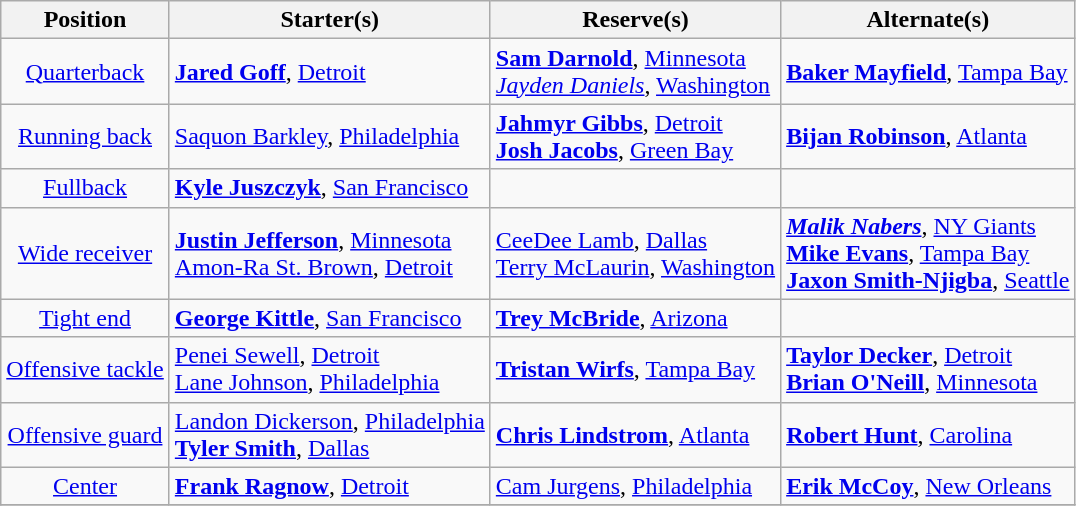<table class="wikitable">
<tr>
<th>Position</th>
<th>Starter(s)</th>
<th>Reserve(s)</th>
<th>Alternate(s)</th>
</tr>
<tr>
<td style="text-align:center"><a href='#'>Quarterback</a></td>
<td> <strong><a href='#'>Jared Goff</a></strong>, <a href='#'>Detroit</a></td>
<td> <strong><a href='#'>Sam Darnold</a></strong>, <a href='#'>Minnesota</a><br> <em><a href='#'>Jayden Daniels</a></em>, <a href='#'>Washington</a></td>
<td> <strong><a href='#'>Baker Mayfield</a></strong>, <a href='#'>Tampa Bay</a></td>
</tr>
<tr>
<td style="text-align:center"><a href='#'>Running back</a></td>
<td> <a href='#'>Saquon Barkley</a>, <a href='#'>Philadelphia</a></td>
<td> <strong><a href='#'>Jahmyr Gibbs</a></strong>, <a href='#'>Detroit</a><br> <strong><a href='#'>Josh Jacobs</a></strong>, <a href='#'>Green Bay</a></td>
<td> <strong><a href='#'>Bijan Robinson</a></strong>, <a href='#'>Atlanta</a></td>
</tr>
<tr>
<td style="text-align:center"><a href='#'>Fullback</a></td>
<td> <strong><a href='#'>Kyle Juszczyk</a></strong>, <a href='#'>San Francisco</a></td>
<td></td>
<td></td>
</tr>
<tr>
<td style="text-align:center"><a href='#'>Wide receiver</a></td>
<td> <strong><a href='#'>Justin Jefferson</a></strong>, <a href='#'>Minnesota</a><br> <a href='#'>Amon-Ra St. Brown</a>, <a href='#'>Detroit</a></td>
<td> <a href='#'>CeeDee Lamb</a>, <a href='#'>Dallas</a> <br> <a href='#'>Terry McLaurin</a>, <a href='#'>Washington</a></td>
<td> <strong><em><a href='#'>Malik Nabers</a></em></strong>, <a href='#'>NY Giants</a><br> <strong><a href='#'>Mike Evans</a></strong>, <a href='#'>Tampa Bay</a><br> <strong><a href='#'>Jaxon Smith-Njigba</a></strong>, <a href='#'>Seattle</a></td>
</tr>
<tr>
<td style="text-align:center"><a href='#'>Tight end</a></td>
<td> <strong><a href='#'>George Kittle</a></strong>, <a href='#'>San Francisco</a></td>
<td> <strong><a href='#'>Trey McBride</a></strong>, <a href='#'>Arizona</a></td>
<td></td>
</tr>
<tr>
<td style="text-align:center":><a href='#'>Offensive tackle</a></td>
<td> <a href='#'>Penei Sewell</a>, <a href='#'>Detroit</a> <br> <a href='#'>Lane Johnson</a>, <a href='#'>Philadelphia</a></td>
<td> <strong><a href='#'>Tristan Wirfs</a></strong>, <a href='#'>Tampa Bay</a></td>
<td> <strong><a href='#'>Taylor Decker</a></strong>, <a href='#'>Detroit</a><br> <strong><a href='#'>Brian O'Neill</a></strong>, <a href='#'>Minnesota</a></td>
</tr>
<tr>
<td style="text-align:center":><a href='#'>Offensive guard</a></td>
<td> <a href='#'>Landon Dickerson</a>, <a href='#'>Philadelphia</a> <br> <strong><a href='#'>Tyler Smith</a></strong>, <a href='#'>Dallas</a></td>
<td> <strong><a href='#'>Chris Lindstrom</a></strong>, <a href='#'>Atlanta</a></td>
<td> <strong><a href='#'>Robert Hunt</a></strong>, <a href='#'>Carolina</a></td>
</tr>
<tr>
<td style="text-align:center":><a href='#'>Center</a></td>
<td> <strong><a href='#'>Frank Ragnow</a></strong>, <a href='#'>Detroit</a></td>
<td> <a href='#'>Cam Jurgens</a>, <a href='#'>Philadelphia</a></td>
<td> <strong><a href='#'>Erik McCoy</a></strong>, <a href='#'>New Orleans</a></td>
</tr>
<tr>
</tr>
</table>
